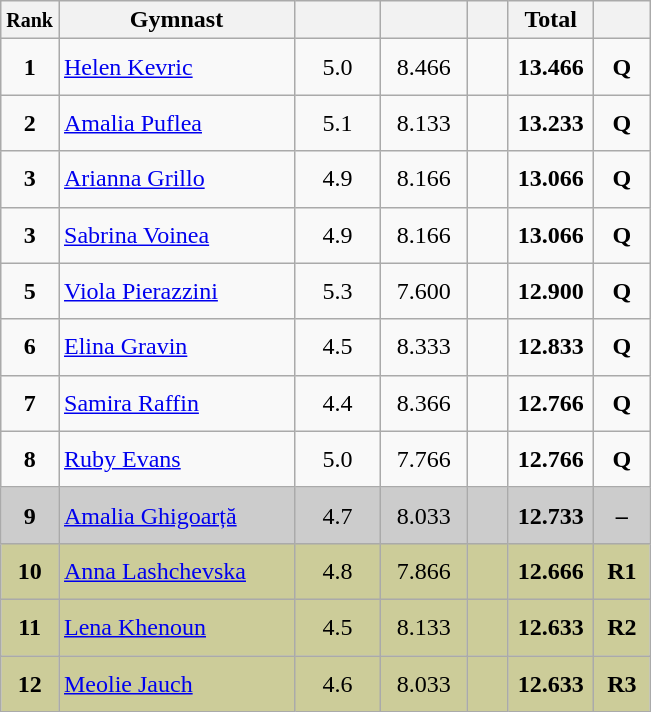<table style="text-align:center;" class="wikitable sortable">
<tr>
<th scope="col" style="width:15px;"><small>Rank</small></th>
<th scope="col" style="width:150px;">Gymnast</th>
<th scope="col" style="width:50px;"><small></small></th>
<th scope="col" style="width:50px;"><small></small></th>
<th scope="col" style="width:20px;"><small></small></th>
<th scope="col" style="width:50px;">Total</th>
<th scope="col" style="width:30px;"><small></small></th>
</tr>
<tr>
<td scope="row" style="text-align:center"><strong>1</strong></td>
<td style="height:30px; text-align:left;"> <a href='#'>Helen Kevric</a></td>
<td>5.0</td>
<td>8.466</td>
<td></td>
<td><strong>13.466</strong></td>
<td><strong>Q</strong></td>
</tr>
<tr>
<td scope="row" style="text-align:center"><strong>2</strong></td>
<td style="height:30px; text-align:left;"> <a href='#'>Amalia Puflea</a></td>
<td>5.1</td>
<td>8.133</td>
<td></td>
<td><strong>13.233</strong></td>
<td><strong>Q</strong></td>
</tr>
<tr>
<td scope="row" style="text-align:center"><strong>3</strong></td>
<td style="height:30px; text-align:left;"> <a href='#'>Arianna Grillo</a></td>
<td>4.9</td>
<td>8.166</td>
<td></td>
<td><strong>13.066</strong></td>
<td><strong>Q</strong></td>
</tr>
<tr>
<td scope="row" style="text-align:center"><strong>3</strong></td>
<td style="height:30px; text-align:left;"> <a href='#'>Sabrina Voinea</a></td>
<td>4.9</td>
<td>8.166</td>
<td></td>
<td><strong>13.066</strong></td>
<td><strong>Q</strong></td>
</tr>
<tr>
<td scope="row" style="text-align:center"><strong>5</strong></td>
<td style="height:30px; text-align:left;"> <a href='#'>Viola Pierazzini</a></td>
<td>5.3</td>
<td>7.600</td>
<td></td>
<td><strong>12.900</strong></td>
<td><strong>Q</strong></td>
</tr>
<tr>
<td scope="row" style="text-align:center"><strong>6</strong></td>
<td style="height:30px; text-align:left;"> <a href='#'>Elina Gravin</a></td>
<td>4.5</td>
<td>8.333</td>
<td></td>
<td><strong>12.833</strong></td>
<td><strong>Q</strong></td>
</tr>
<tr>
<td scope="row" style="text-align:center"><strong>7</strong></td>
<td style="height:30px; text-align:left;"> <a href='#'>Samira Raffin</a></td>
<td>4.4</td>
<td>8.366</td>
<td></td>
<td><strong>12.766</strong></td>
<td><strong>Q</strong></td>
</tr>
<tr>
<td scope="row" style="text-align:center"><strong>8</strong></td>
<td style="height:30px; text-align:left;"> <a href='#'>Ruby Evans</a></td>
<td>5.0</td>
<td>7.766</td>
<td></td>
<td><strong>12.766</strong></td>
<td><strong>Q</strong></td>
</tr>
<tr style="background:#cccccc;">
<td scope="row" style="text-align:center"><strong>9</strong></td>
<td style="height:30px; text-align:left;"> <a href='#'>Amalia Ghigoarță</a></td>
<td>4.7</td>
<td>8.033</td>
<td></td>
<td><strong>12.733</strong></td>
<td><strong>–</strong></td>
</tr>
<tr style="background:#cccc99;">
<td scope="row" style="text-align:center"><strong>10</strong></td>
<td style="height:30px; text-align:left;"> <a href='#'>Anna Lashchevska</a></td>
<td>4.8</td>
<td>7.866</td>
<td></td>
<td><strong>12.666</strong></td>
<td><strong>R1</strong></td>
</tr>
<tr style="background:#cccc99;">
<td scope="row" style="text-align:center"><strong>11</strong></td>
<td style="height:30px; text-align:left;"> <a href='#'>Lena Khenoun</a></td>
<td>4.5</td>
<td>8.133</td>
<td></td>
<td><strong>12.633</strong></td>
<td><strong>R2</strong></td>
</tr>
<tr style="background:#cccc99;">
<td scope="row" style="text-align:center"><strong>12</strong></td>
<td style="height:30px; text-align:left;"> <a href='#'>Meolie Jauch</a></td>
<td>4.6</td>
<td>8.033</td>
<td></td>
<td><strong>12.633</strong></td>
<td><strong>R3</strong></td>
</tr>
</table>
